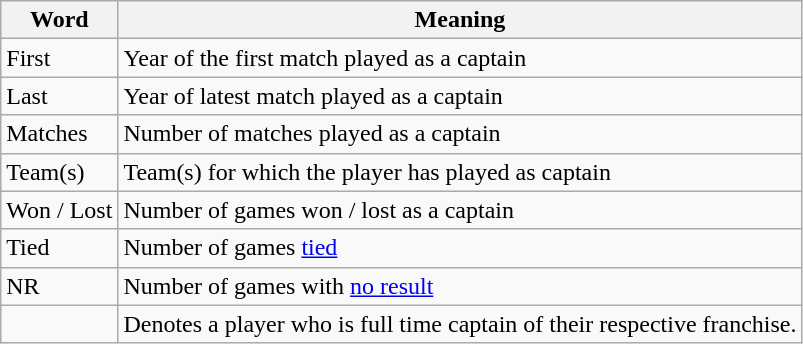<table class="wikitable">
<tr>
<th>Word</th>
<th>Meaning</th>
</tr>
<tr>
<td>First</td>
<td>Year of the first match played as a captain</td>
</tr>
<tr>
<td>Last</td>
<td>Year of latest match played as a captain</td>
</tr>
<tr>
<td>Matches</td>
<td>Number of matches played as a captain</td>
</tr>
<tr>
<td>Team(s)</td>
<td>Team(s) for which the player has played as captain</td>
</tr>
<tr>
<td>Won / Lost</td>
<td>Number of games won / lost as a captain</td>
</tr>
<tr>
<td>Tied</td>
<td>Number of games <a href='#'>tied</a></td>
</tr>
<tr>
<td>NR</td>
<td>Number of games with <a href='#'>no result</a></td>
</tr>
<tr>
<td></td>
<td>Denotes a player who is full time captain of their respective franchise.</td>
</tr>
</table>
